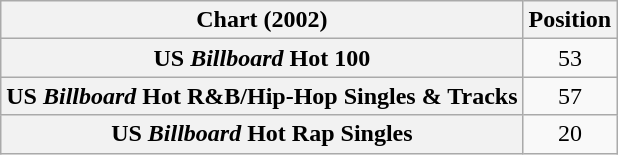<table class="wikitable sortable plainrowheaders" style="text-align:center">
<tr>
<th>Chart (2002)</th>
<th>Position</th>
</tr>
<tr>
<th scope="row">US <em>Billboard</em> Hot 100</th>
<td align="center">53</td>
</tr>
<tr>
<th scope="row">US <em>Billboard</em> Hot R&B/Hip-Hop Singles & Tracks</th>
<td align="center">57</td>
</tr>
<tr>
<th scope="row">US <em>Billboard</em> Hot Rap Singles</th>
<td align="center">20</td>
</tr>
</table>
